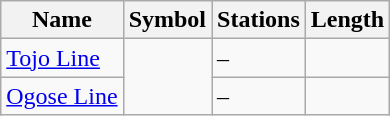<table class="wikitable">
<tr>
<th>Name</th>
<th>Symbol</th>
<th>Stations</th>
<th>Length</th>
</tr>
<tr>
<td><a href='#'>Tojo Line</a></td>
<td rowspan="2" style="text-align:center"></td>
<td> – </td>
<td></td>
</tr>
<tr>
<td><a href='#'>Ogose Line</a></td>
<td> – </td>
<td></td>
</tr>
</table>
